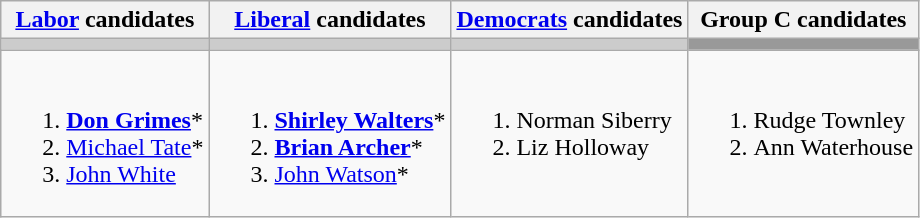<table class="wikitable">
<tr>
<th><a href='#'>Labor</a> candidates</th>
<th><a href='#'>Liberal</a> candidates</th>
<th><a href='#'>Democrats</a> candidates</th>
<th>Group C candidates</th>
</tr>
<tr bgcolor="#cccccc">
<td></td>
<td></td>
<td></td>
<td bgcolor="#999999"></td>
</tr>
<tr>
<td><br><ol><li><strong><a href='#'>Don Grimes</a></strong>*</li><li><a href='#'>Michael Tate</a>*</li><li><a href='#'>John White</a></li></ol></td>
<td><br><ol><li><strong><a href='#'>Shirley Walters</a></strong>*</li><li><strong><a href='#'>Brian Archer</a></strong>*</li><li><a href='#'>John Watson</a>*</li></ol></td>
<td valign=top><br><ol><li>Norman Siberry</li><li>Liz Holloway</li></ol></td>
<td valign=top><br><ol><li>Rudge Townley</li><li>Ann Waterhouse</li></ol></td>
</tr>
</table>
